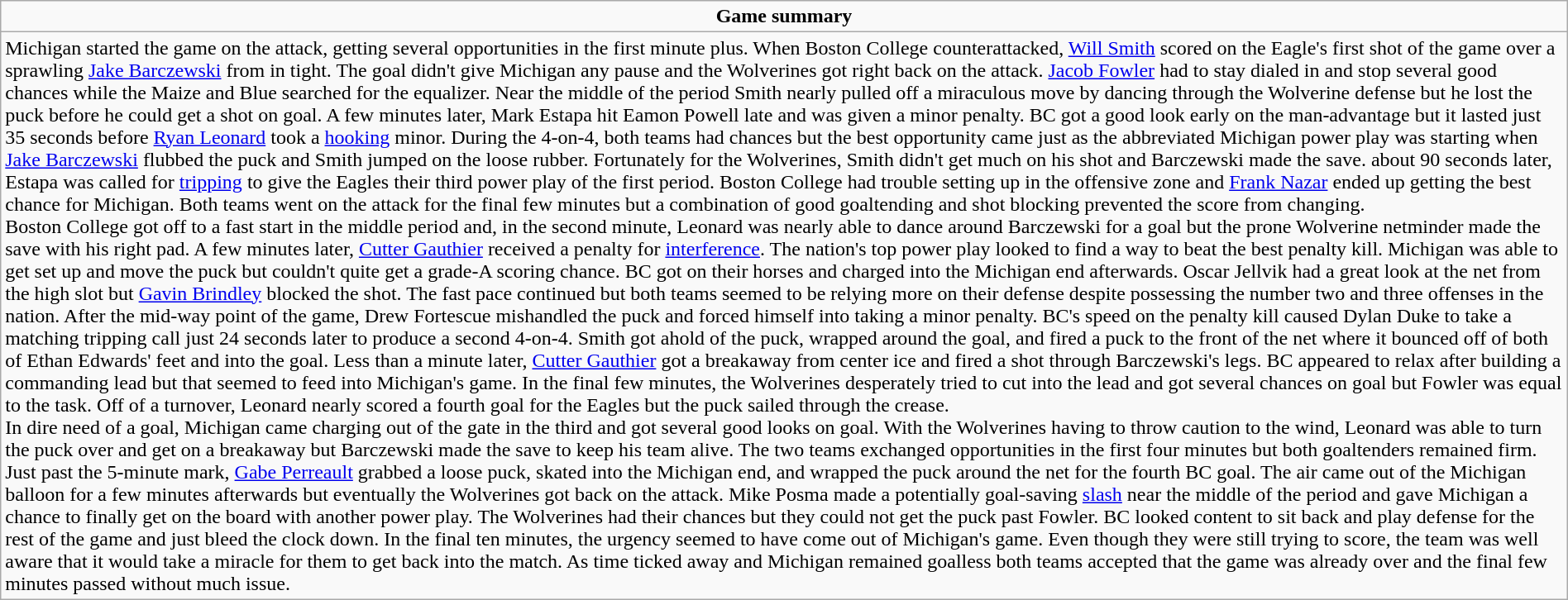<table role="presentation" class="wikitable mw-collapsible autocollapse" width=100%>
<tr>
<td align=center><strong>Game summary</strong></td>
</tr>
<tr>
<td>Michigan started the game on the attack, getting several opportunities in the first minute plus. When Boston College counterattacked, <a href='#'>Will Smith</a> scored on the Eagle's first shot of the game over a sprawling <a href='#'>Jake Barczewski</a> from in tight. The goal didn't give Michigan any pause and the Wolverines got right back on the attack. <a href='#'>Jacob Fowler</a> had to stay dialed in and stop several good chances while the Maize and Blue searched for the equalizer. Near the middle of the period Smith nearly pulled off a miraculous move by dancing through the Wolverine defense but he lost the puck before he could get a shot on goal. A few minutes later, Mark Estapa hit Eamon Powell late and was given a minor penalty. BC got a good look early on the man-advantage but it lasted just 35 seconds before <a href='#'>Ryan Leonard</a> took a <a href='#'>hooking</a> minor. During the 4-on-4, both teams had chances but the best opportunity came just as the abbreviated Michigan power play was starting when <a href='#'>Jake Barczewski</a> flubbed the puck and Smith jumped on the loose rubber. Fortunately for the Wolverines, Smith didn't get much on his shot and Barczewski made the save. about 90 seconds later, Estapa was called for <a href='#'>tripping</a> to give the Eagles their third power play of the first period. Boston College had trouble setting up in the offensive zone and <a href='#'>Frank Nazar</a> ended up getting the best chance for Michigan. Both teams went on the attack for the final few minutes but a combination of good goaltending and shot blocking prevented the score from changing.<br>Boston College got off to a fast start in the middle period and, in the second minute, Leonard was nearly able to dance around Barczewski for a goal but the prone Wolverine netminder made the save with his right pad. A few minutes later, <a href='#'>Cutter Gauthier</a> received a penalty for <a href='#'>interference</a>. The nation's top power play looked to find a way to beat the best penalty kill. Michigan was able to get set up and move the puck but couldn't quite get a grade-A scoring chance. BC got on their horses and charged into the Michigan end afterwards. Oscar Jellvik had a great look at the net from the high slot but <a href='#'>Gavin Brindley</a> blocked the shot. The fast pace continued but both teams seemed to be relying more on their defense despite possessing the number two and three offenses in the nation. After the mid-way point of the game, Drew Fortescue mishandled the puck and forced himself into taking a minor penalty. BC's speed on the penalty kill caused Dylan Duke to take a matching tripping call just 24 seconds later to produce a second 4-on-4. Smith got ahold of the puck, wrapped around the goal, and fired a puck to the front of the net where it bounced off of both of Ethan Edwards' feet and into the goal. Less than a minute later, <a href='#'>Cutter Gauthier</a> got a breakaway from center ice and fired a shot through Barczewski's legs. BC appeared to relax after building a commanding lead but that seemed to feed into Michigan's game. In the final few minutes, the Wolverines desperately tried to cut into the lead and got several chances on goal but Fowler was equal to the task. Off of a turnover, Leonard nearly scored a fourth goal for the Eagles but the puck sailed through the crease.<br>In dire need of a goal, Michigan came charging out of the gate in the third and got several good looks on goal. With the Wolverines having to throw caution to the wind, Leonard was able to turn the puck over and get on a breakaway but Barczewski made the save to keep his team alive. The two teams exchanged opportunities in the first four minutes but both goaltenders remained firm. Just past the 5-minute mark, <a href='#'>Gabe Perreault</a> grabbed a loose puck, skated into the Michigan end, and wrapped the puck around the net for the fourth BC goal. The air came out of the Michigan balloon for a few minutes afterwards but eventually the Wolverines got back on the attack. Mike Posma made a potentially goal-saving <a href='#'>slash</a> near the middle of the period and gave Michigan a chance to finally get on the board with another power play. The Wolverines had their chances but they could not get the puck past Fowler. BC looked content to sit back and play defense for the rest of the game and just bleed the clock down. In the final ten minutes, the urgency seemed to have come out of Michigan's game. Even though they were still trying to score, the team was well aware that it would take a miracle for them to get back into the match. As time ticked away and Michigan remained goalless both teams accepted that the game was already over and the final few minutes passed without much issue.</td>
</tr>
</table>
